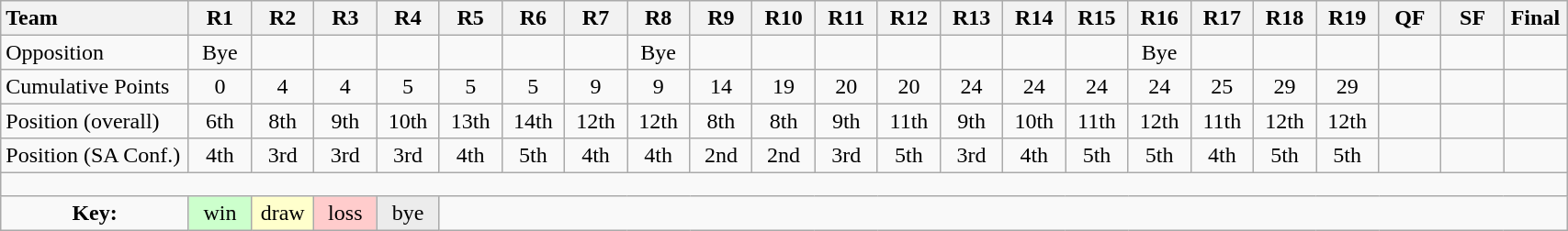<table class="wikitable" style="text-align:center; line-height:110%; width:90%; font-size:100%">
<tr>
<th style="text-align:left; width:12%;">Team</th>
<th style="width:4%;">R1</th>
<th style="width:4%;">R2</th>
<th style="width:4%;">R3</th>
<th style="width:4%;">R4</th>
<th style="width:4%;">R5</th>
<th style="width:4%;">R6</th>
<th style="width:4%;">R7</th>
<th style="width:4%;">R8</th>
<th style="width:4%;">R9</th>
<th style="width:4%;">R10</th>
<th style="width:4%;">R11</th>
<th style="width:4%;">R12</th>
<th style="width:4%;">R13</th>
<th style="width:4%;">R14</th>
<th style="width:4%;">R15</th>
<th style="width:4%;">R16</th>
<th style="width:4%;">R17</th>
<th style="width:4%;">R18</th>
<th style="width:4%;">R19</th>
<th style="width:4%;">QF</th>
<th style="width:4%;">SF</th>
<th style="width:4%;">Final</th>
</tr>
<tr>
<td style="text-align:left;">Opposition</td>
<td>Bye</td>
<td></td>
<td></td>
<td></td>
<td></td>
<td></td>
<td></td>
<td>Bye</td>
<td></td>
<td></td>
<td></td>
<td></td>
<td></td>
<td></td>
<td></td>
<td>Bye</td>
<td></td>
<td></td>
<td></td>
<td> </td>
<td> </td>
<td> </td>
</tr>
<tr>
<td style="text-align:left;">Cumulative Points</td>
<td>0</td>
<td>4</td>
<td>4</td>
<td>5</td>
<td>5</td>
<td>5</td>
<td>9</td>
<td>9</td>
<td>14</td>
<td>19</td>
<td>20</td>
<td>20</td>
<td>24</td>
<td>24</td>
<td>24</td>
<td>24</td>
<td>25</td>
<td>29</td>
<td>29</td>
<td> </td>
<td> </td>
<td> </td>
</tr>
<tr>
<td style="text-align:left;">Position (overall)</td>
<td>6th</td>
<td>8th</td>
<td>9th</td>
<td>10th</td>
<td>13th</td>
<td>14th</td>
<td>12th</td>
<td>12th</td>
<td>8th</td>
<td>8th</td>
<td>9th</td>
<td>11th</td>
<td>9th</td>
<td>10th</td>
<td>11th</td>
<td>12th</td>
<td>11th</td>
<td>12th</td>
<td>12th</td>
<td> </td>
<td> </td>
<td> </td>
</tr>
<tr>
<td style="text-align:left;">Position (SA Conf.)</td>
<td>4th</td>
<td>3rd</td>
<td>3rd</td>
<td>3rd</td>
<td>4th</td>
<td>5th</td>
<td>4th</td>
<td>4th</td>
<td>2nd</td>
<td>2nd</td>
<td>3rd</td>
<td>5th</td>
<td>3rd</td>
<td>4th</td>
<td>5th</td>
<td>5th</td>
<td>4th</td>
<td>5th</td>
<td>5th</td>
<td> </td>
<td> </td>
<td> </td>
</tr>
<tr>
<td colspan=100% style="height:10px"></td>
</tr>
<tr>
<td><strong>Key:</strong></td>
<td style="background:#CCFFCC;">win</td>
<td style="background:#FFFFCC;">draw</td>
<td style="background:#FFCCCC;">loss</td>
<td style="background:#ECECEC;">bye</td>
<td colspan=100%></td>
</tr>
</table>
